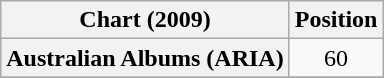<table class="wikitable sortable plainrowheaders" style="text-align:center">
<tr>
<th scope="col">Chart (2009)</th>
<th scope="col">Position</th>
</tr>
<tr>
<th scope="row">Australian Albums (ARIA)</th>
<td>60</td>
</tr>
<tr>
</tr>
</table>
